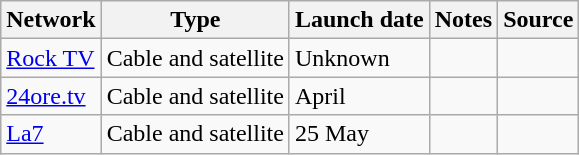<table class="wikitable sortable">
<tr>
<th>Network</th>
<th>Type</th>
<th>Launch date</th>
<th>Notes</th>
<th>Source</th>
</tr>
<tr>
<td><a href='#'>Rock TV</a></td>
<td>Cable and satellite</td>
<td>Unknown</td>
<td></td>
<td></td>
</tr>
<tr>
<td><a href='#'>24ore.tv</a></td>
<td>Cable and satellite</td>
<td>April</td>
<td></td>
<td></td>
</tr>
<tr>
<td><a href='#'>La7</a></td>
<td>Cable and satellite</td>
<td>25 May</td>
<td></td>
<td></td>
</tr>
</table>
